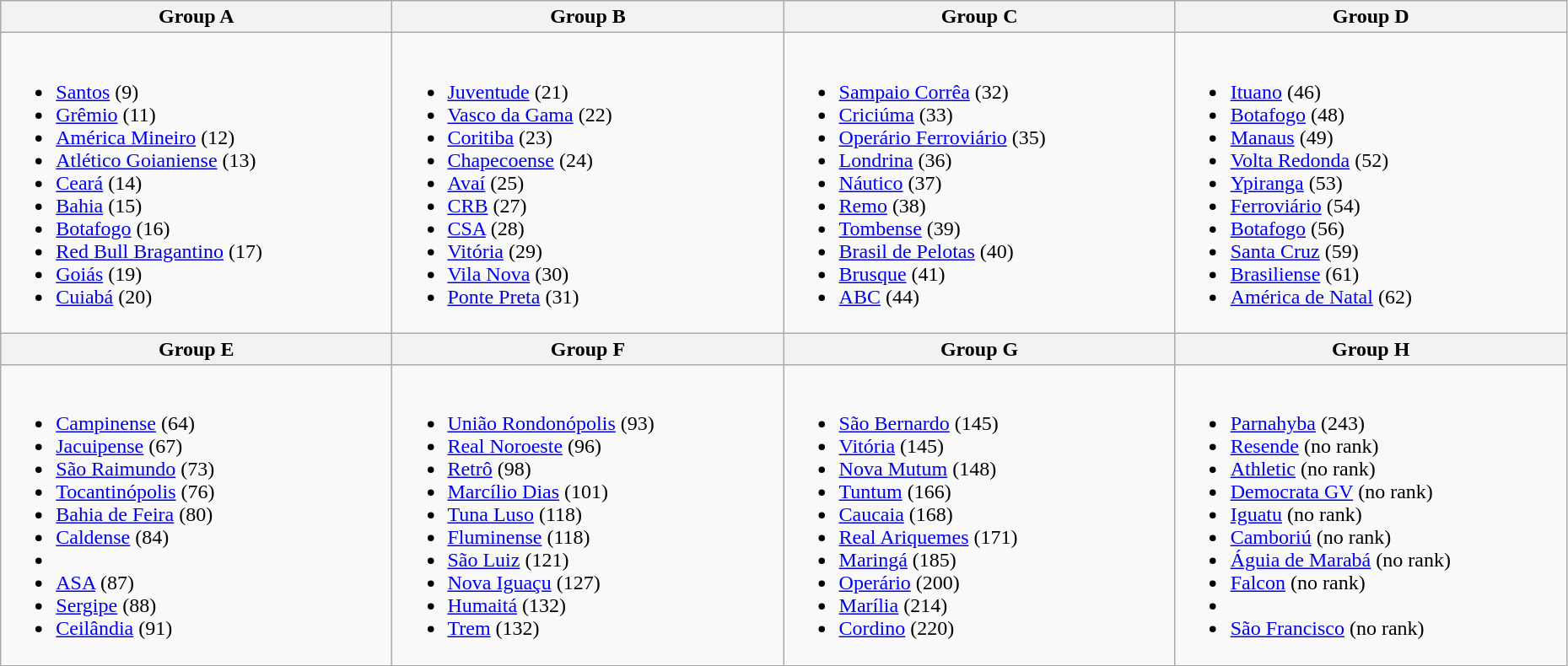<table class="wikitable" width=98%>
<tr>
<th width=25%>Group A</th>
<th width=25%>Group B</th>
<th width=25%>Group C</th>
<th width=25%>Group D</th>
</tr>
<tr>
<td><br><ul><li><a href='#'>Santos</a> (9)</li><li><a href='#'>Grêmio</a> (11)</li><li><a href='#'>América Mineiro</a> (12)</li><li><a href='#'>Atlético Goianiense</a> (13)</li><li><a href='#'>Ceará</a> (14)</li><li><a href='#'>Bahia</a> (15)</li><li><a href='#'>Botafogo</a> (16)</li><li><a href='#'>Red Bull Bragantino</a> (17)</li><li><a href='#'>Goiás</a> (19)</li><li><a href='#'>Cuiabá</a> (20)</li></ul></td>
<td><br><ul><li><a href='#'>Juventude</a> (21)</li><li><a href='#'>Vasco da Gama</a> (22)</li><li><a href='#'>Coritiba</a> (23)</li><li><a href='#'>Chapecoense</a> (24)</li><li><a href='#'>Avaí</a> (25)</li><li><a href='#'>CRB</a> (27)</li><li><a href='#'>CSA</a> (28)</li><li><a href='#'>Vitória</a> (29)</li><li><a href='#'>Vila Nova</a> (30)</li><li><a href='#'>Ponte Preta</a> (31)</li></ul></td>
<td><br><ul><li><a href='#'>Sampaio Corrêa</a> (32)</li><li><a href='#'>Criciúma</a> (33)</li><li><a href='#'>Operário Ferroviário</a> (35)</li><li><a href='#'>Londrina</a> (36)</li><li><a href='#'>Náutico</a> (37)</li><li><a href='#'>Remo</a> (38)</li><li><a href='#'>Tombense</a> (39)</li><li><a href='#'>Brasil de Pelotas</a> (40)</li><li><a href='#'>Brusque</a> (41)</li><li><a href='#'>ABC</a> (44)</li></ul></td>
<td><br><ul><li><a href='#'>Ituano</a> (46)</li><li><a href='#'>Botafogo</a> (48)</li><li><a href='#'>Manaus</a> (49)</li><li><a href='#'>Volta Redonda</a> (52)</li><li><a href='#'>Ypiranga</a> (53)</li><li><a href='#'>Ferroviário</a> (54)</li><li><a href='#'>Botafogo</a> (56)</li><li><a href='#'>Santa Cruz</a> (59)</li><li><a href='#'>Brasiliense</a> (61)</li><li><a href='#'>América de Natal</a> (62)</li></ul></td>
</tr>
<tr>
<th width=25%>Group E</th>
<th width=25%>Group F</th>
<th width=25%>Group G</th>
<th width=25%>Group H</th>
</tr>
<tr>
<td><br><ul><li><a href='#'>Campinense</a> (64)</li><li><a href='#'>Jacuipense</a> (67)</li><li><a href='#'>São Raimundo</a> (73)</li><li><a href='#'>Tocantinópolis</a> (76)</li><li><a href='#'>Bahia de Feira</a> (80)</li><li><a href='#'>Caldense</a> (84)</li><li></li><li><a href='#'>ASA</a> (87)</li><li><a href='#'>Sergipe</a> (88)</li><li><a href='#'>Ceilândia</a> (91)</li></ul></td>
<td><br><ul><li><a href='#'>União Rondonópolis</a> (93)</li><li><a href='#'>Real Noroeste</a> (96)</li><li><a href='#'>Retrô</a> (98)</li><li><a href='#'>Marcílio Dias</a> (101)</li><li><a href='#'>Tuna Luso</a> (118)</li><li><a href='#'>Fluminense</a> (118)</li><li><a href='#'>São Luiz</a> (121)</li><li><a href='#'>Nova Iguaçu</a> (127)</li><li><a href='#'>Humaitá</a> (132)</li><li><a href='#'>Trem</a> (132)</li></ul></td>
<td><br><ul><li><a href='#'>São Bernardo</a> (145)</li><li><a href='#'>Vitória</a> (145)</li><li><a href='#'>Nova Mutum</a> (148)</li><li><a href='#'>Tuntum</a> (166)</li><li><a href='#'>Caucaia</a> (168)</li><li><a href='#'>Real Ariquemes</a> (171)</li><li><a href='#'>Maringá</a> (185)</li><li><a href='#'>Operário</a> (200)</li><li><a href='#'>Marília</a> (214)</li><li><a href='#'>Cordino</a> (220)</li></ul></td>
<td><br><ul><li><a href='#'>Parnahyba</a> (243)</li><li><a href='#'>Resende</a> (no rank)</li><li><a href='#'>Athletic</a> (no rank)</li><li><a href='#'>Democrata GV</a> (no rank)</li><li><a href='#'>Iguatu</a> (no rank)</li><li><a href='#'>Camboriú</a> (no rank)</li><li><a href='#'>Águia de Marabá</a> (no rank)</li><li><a href='#'>Falcon</a> (no rank)</li><li></li><li><a href='#'>São Francisco</a> (no rank)</li></ul></td>
</tr>
</table>
